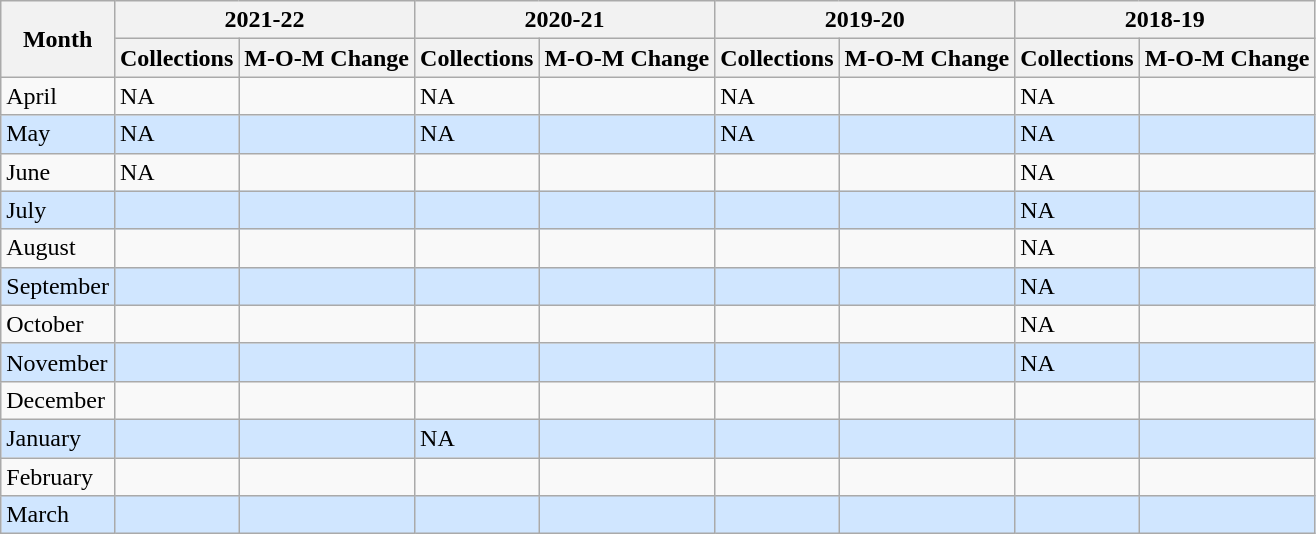<table class="wikitable sortable">
<tr>
<th rowspan="2">Month</th>
<th colspan=2>2021-22</th>
<th colspan=2>2020-21</th>
<th colspan=2>2019-20</th>
<th colspan=2>2018-19</th>
</tr>
<tr>
<th>Collections</th>
<th>M-O-M Change</th>
<th>Collections</th>
<th>M-O-M Change</th>
<th>Collections</th>
<th>M-O-M Change</th>
<th>Collections</th>
<th>M-O-M Change</th>
</tr>
<tr>
<td>April</td>
<td>NA</td>
<td></td>
<td>NA</td>
<td></td>
<td>NA</td>
<td></td>
<td>NA</td>
<td></td>
</tr>
<tr style="background:#D0E6FF">
<td>May</td>
<td>NA</td>
<td></td>
<td>NA</td>
<td></td>
<td>NA</td>
<td></td>
<td>NA</td>
<td></td>
</tr>
<tr>
<td>June</td>
<td>NA</td>
<td></td>
<td></td>
<td></td>
<td></td>
<td></td>
<td>NA</td>
<td></td>
</tr>
<tr style="background:#D0E6FF">
<td>July</td>
<td></td>
<td></td>
<td></td>
<td></td>
<td></td>
<td></td>
<td>NA</td>
<td></td>
</tr>
<tr>
<td>August</td>
<td></td>
<td></td>
<td></td>
<td></td>
<td></td>
<td></td>
<td>NA</td>
<td></td>
</tr>
<tr style="background:#D0E6FF">
<td>September</td>
<td></td>
<td></td>
<td></td>
<td></td>
<td></td>
<td></td>
<td>NA</td>
<td></td>
</tr>
<tr>
<td>October</td>
<td></td>
<td></td>
<td></td>
<td></td>
<td></td>
<td></td>
<td>NA</td>
<td></td>
</tr>
<tr style="background:#D0E6FF">
<td>November</td>
<td></td>
<td></td>
<td></td>
<td></td>
<td></td>
<td></td>
<td>NA</td>
<td></td>
</tr>
<tr>
<td>December</td>
<td></td>
<td></td>
<td></td>
<td></td>
<td></td>
<td></td>
<td></td>
<td></td>
</tr>
<tr style="background:#D0E6FF">
<td>January</td>
<td></td>
<td></td>
<td>NA</td>
<td></td>
<td></td>
<td></td>
<td></td>
<td></td>
</tr>
<tr>
<td>February</td>
<td></td>
<td></td>
<td></td>
<td></td>
<td></td>
<td></td>
<td></td>
<td></td>
</tr>
<tr style="background:#D0E6FF">
<td>March</td>
<td></td>
<td></td>
<td></td>
<td></td>
<td></td>
<td></td>
<td></td>
<td></td>
</tr>
</table>
